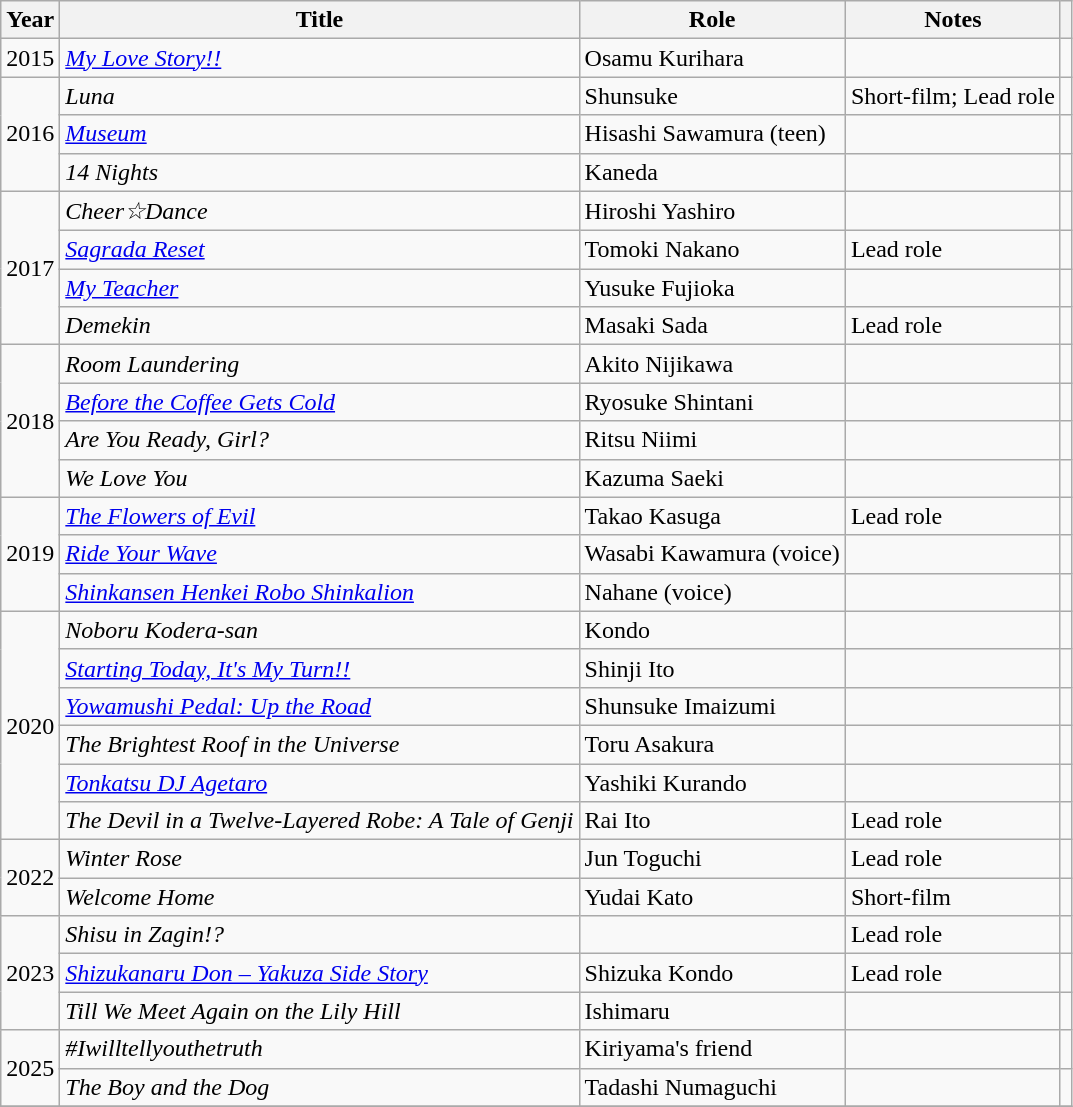<table class="wikitable sortable">
<tr>
<th>Year</th>
<th>Title</th>
<th>Role</th>
<th class="unsortable">Notes</th>
<th class="unsortable"></th>
</tr>
<tr>
<td>2015</td>
<td><em><a href='#'>My Love Story!!</a></em></td>
<td>Osamu Kurihara</td>
<td></td>
<td></td>
</tr>
<tr>
<td rowspan="3">2016</td>
<td><em>Luna</em></td>
<td>Shunsuke</td>
<td>Short-film; Lead role</td>
<td></td>
</tr>
<tr>
<td><em><a href='#'>Museum</a></em></td>
<td>Hisashi Sawamura (teen)</td>
<td></td>
<td></td>
</tr>
<tr>
<td><em>14 Nights</em></td>
<td>Kaneda</td>
<td></td>
<td></td>
</tr>
<tr>
<td rowspan="4">2017</td>
<td><em>Cheer☆Dance</em></td>
<td>Hiroshi Yashiro</td>
<td></td>
<td></td>
</tr>
<tr>
<td><em><a href='#'>Sagrada Reset</a></em></td>
<td>Tomoki Nakano</td>
<td>Lead role</td>
<td></td>
</tr>
<tr>
<td><em><a href='#'>My Teacher</a></em></td>
<td>Yusuke Fujioka</td>
<td></td>
<td></td>
</tr>
<tr>
<td><em>Demekin</em></td>
<td>Masaki Sada</td>
<td>Lead role</td>
<td></td>
</tr>
<tr>
<td rowspan="4">2018</td>
<td><em>Room Laundering</em></td>
<td>Akito Nijikawa</td>
<td></td>
<td></td>
</tr>
<tr>
<td><em><a href='#'>Before the Coffee Gets Cold</a></em></td>
<td>Ryosuke Shintani</td>
<td></td>
<td></td>
</tr>
<tr>
<td><em>Are You Ready, Girl?</em></td>
<td>Ritsu Niimi</td>
<td></td>
<td></td>
</tr>
<tr>
<td><em>We Love You</em></td>
<td>Kazuma Saeki</td>
<td></td>
<td></td>
</tr>
<tr>
<td rowspan="3">2019</td>
<td><em><a href='#'>The Flowers of Evil</a></em></td>
<td>Takao Kasuga</td>
<td>Lead role</td>
<td></td>
</tr>
<tr>
<td><em><a href='#'>Ride Your Wave</a></em></td>
<td>Wasabi Kawamura (voice)</td>
<td></td>
<td></td>
</tr>
<tr>
<td><em><a href='#'>Shinkansen Henkei Robo Shinkalion</a></em></td>
<td>Nahane (voice)</td>
<td></td>
<td></td>
</tr>
<tr>
<td rowspan="6">2020</td>
<td><em>Noboru Kodera-san</em></td>
<td>Kondo</td>
<td></td>
<td></td>
</tr>
<tr>
<td><em><a href='#'>Starting Today, It's My Turn!!</a></em></td>
<td>Shinji Ito</td>
<td></td>
<td></td>
</tr>
<tr>
<td><em><a href='#'>Yowamushi Pedal: Up the Road</a></em></td>
<td>Shunsuke Imaizumi</td>
<td></td>
<td></td>
</tr>
<tr>
<td><em>The Brightest Roof in the Universe</em></td>
<td>Toru Asakura</td>
<td></td>
<td></td>
</tr>
<tr>
<td><em><a href='#'>Tonkatsu DJ Agetaro</a></em></td>
<td>Yashiki Kurando</td>
<td></td>
<td></td>
</tr>
<tr>
<td><em>The Devil in a Twelve-Layered Robe: A Tale of Genji</em></td>
<td>Rai Ito</td>
<td>Lead role</td>
<td></td>
</tr>
<tr>
<td rowspan="2">2022</td>
<td><em>Winter Rose</em></td>
<td>Jun Toguchi</td>
<td>Lead role</td>
<td></td>
</tr>
<tr>
<td><em>Welcome Home</em></td>
<td>Yudai Kato</td>
<td>Short-film</td>
<td></td>
</tr>
<tr>
<td rowspan="3">2023</td>
<td><em>Shisu in Zagin!?</em></td>
<td></td>
<td>Lead role</td>
<td></td>
</tr>
<tr>
<td><em><a href='#'>Shizukanaru Don – Yakuza Side Story</a></em></td>
<td>Shizuka Kondo</td>
<td>Lead role</td>
<td></td>
</tr>
<tr>
<td><em>Till We Meet Again on the Lily Hill</em></td>
<td>Ishimaru</td>
<td></td>
<td></td>
</tr>
<tr>
<td rowspan="2">2025</td>
<td><em>#Iwilltellyouthetruth</em></td>
<td>Kiriyama's friend</td>
<td></td>
<td></td>
</tr>
<tr>
<td><em>The Boy and the Dog</em></td>
<td>Tadashi Numaguchi</td>
<td></td>
<td></td>
</tr>
<tr>
</tr>
</table>
